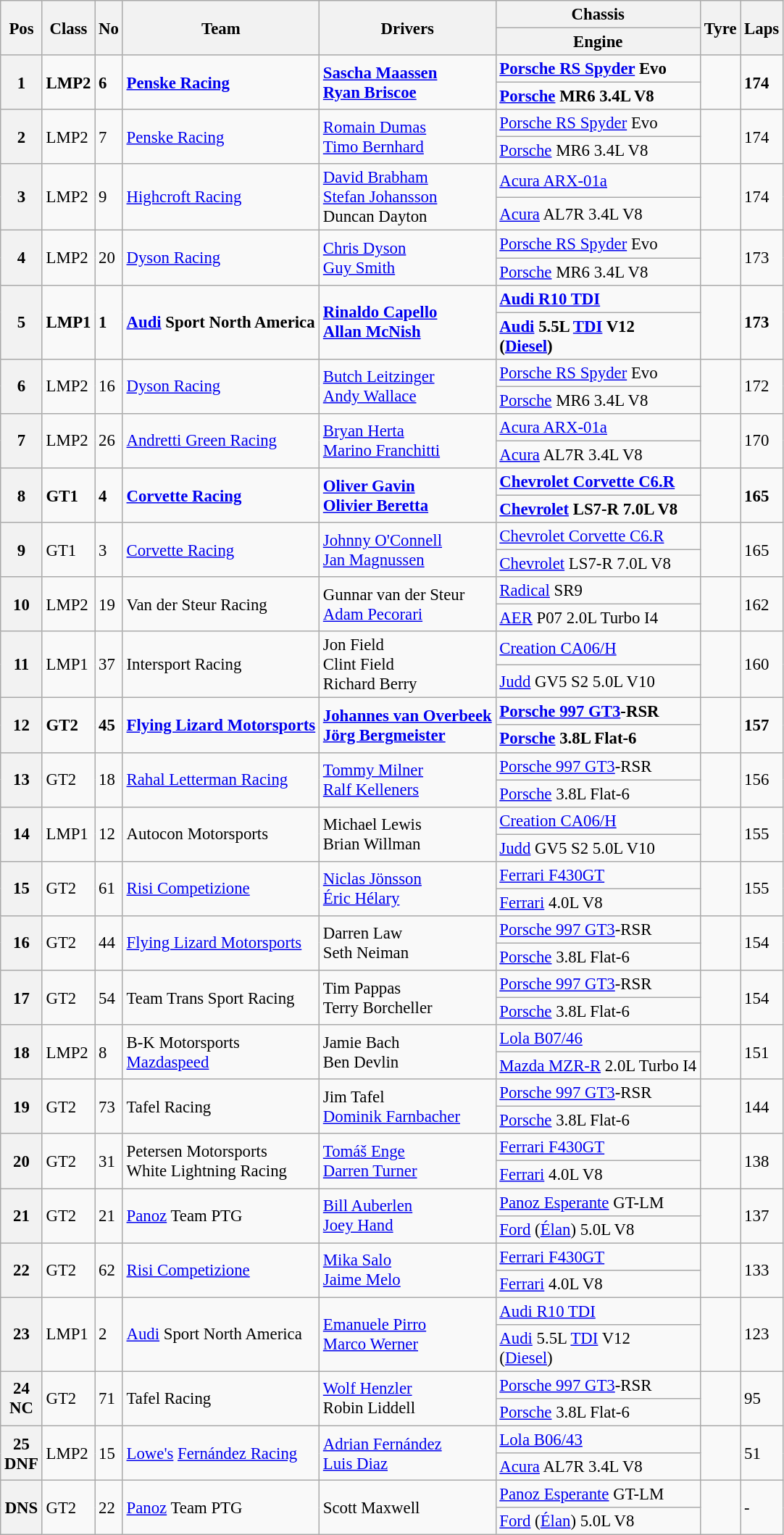<table class="wikitable" style="font-size: 95%;">
<tr>
<th rowspan=2>Pos</th>
<th rowspan=2>Class</th>
<th rowspan=2>No</th>
<th rowspan=2>Team</th>
<th rowspan=2>Drivers</th>
<th>Chassis</th>
<th rowspan=2>Tyre</th>
<th rowspan=2>Laps</th>
</tr>
<tr>
<th>Engine</th>
</tr>
<tr style="font-weight:bold">
<th rowspan=2>1</th>
<td rowspan=2>LMP2</td>
<td rowspan=2>6</td>
<td rowspan=2> <a href='#'>Penske Racing</a></td>
<td rowspan=2> <a href='#'>Sascha Maassen</a><br> <a href='#'>Ryan Briscoe</a></td>
<td><a href='#'>Porsche RS Spyder</a> Evo</td>
<td rowspan=2></td>
<td rowspan=2>174</td>
</tr>
<tr style="font-weight:bold">
<td><a href='#'>Porsche</a> MR6 3.4L V8</td>
</tr>
<tr>
<th rowspan=2>2</th>
<td rowspan=2>LMP2</td>
<td rowspan=2>7</td>
<td rowspan=2> <a href='#'>Penske Racing</a></td>
<td rowspan=2> <a href='#'>Romain Dumas</a><br> <a href='#'>Timo Bernhard</a></td>
<td><a href='#'>Porsche RS Spyder</a> Evo</td>
<td rowspan=2></td>
<td rowspan=2>174</td>
</tr>
<tr>
<td><a href='#'>Porsche</a> MR6 3.4L V8</td>
</tr>
<tr>
<th rowspan=2>3</th>
<td rowspan=2>LMP2</td>
<td rowspan=2>9</td>
<td rowspan=2> <a href='#'>Highcroft Racing</a></td>
<td rowspan=2> <a href='#'>David Brabham</a><br> <a href='#'>Stefan Johansson</a><br> Duncan Dayton</td>
<td><a href='#'>Acura ARX-01a</a></td>
<td rowspan=2></td>
<td rowspan=2>174</td>
</tr>
<tr>
<td><a href='#'>Acura</a> AL7R 3.4L V8</td>
</tr>
<tr>
<th rowspan=2>4</th>
<td rowspan=2>LMP2</td>
<td rowspan=2>20</td>
<td rowspan=2> <a href='#'>Dyson Racing</a></td>
<td rowspan=2> <a href='#'>Chris Dyson</a><br> <a href='#'>Guy Smith</a></td>
<td><a href='#'>Porsche RS Spyder</a> Evo</td>
<td rowspan=2></td>
<td rowspan=2>173</td>
</tr>
<tr>
<td><a href='#'>Porsche</a> MR6 3.4L V8</td>
</tr>
<tr style="font-weight:bold">
<th rowspan=2>5</th>
<td rowspan=2>LMP1</td>
<td rowspan=2>1</td>
<td rowspan=2> <a href='#'>Audi</a> Sport North America</td>
<td rowspan=2> <a href='#'>Rinaldo Capello</a><br> <a href='#'>Allan McNish</a></td>
<td><a href='#'>Audi R10 TDI</a></td>
<td rowspan=2></td>
<td rowspan=2>173</td>
</tr>
<tr style="font-weight:bold">
<td><a href='#'>Audi</a> 5.5L <a href='#'>TDI</a> V12<br>(<a href='#'>Diesel</a>)</td>
</tr>
<tr>
<th rowspan=2>6</th>
<td rowspan=2>LMP2</td>
<td rowspan=2>16</td>
<td rowspan=2> <a href='#'>Dyson Racing</a></td>
<td rowspan=2> <a href='#'>Butch Leitzinger</a><br> <a href='#'>Andy Wallace</a></td>
<td><a href='#'>Porsche RS Spyder</a> Evo</td>
<td rowspan=2></td>
<td rowspan=2>172</td>
</tr>
<tr>
<td><a href='#'>Porsche</a> MR6 3.4L V8</td>
</tr>
<tr>
<th rowspan=2>7</th>
<td rowspan=2>LMP2</td>
<td rowspan=2>26</td>
<td rowspan=2> <a href='#'>Andretti Green Racing</a></td>
<td rowspan=2> <a href='#'>Bryan Herta</a><br> <a href='#'>Marino Franchitti</a></td>
<td><a href='#'>Acura ARX-01a</a></td>
<td rowspan=2></td>
<td rowspan=2>170</td>
</tr>
<tr>
<td><a href='#'>Acura</a> AL7R 3.4L V8</td>
</tr>
<tr style="font-weight:bold">
<th rowspan=2>8</th>
<td rowspan=2>GT1</td>
<td rowspan=2>4</td>
<td rowspan=2> <a href='#'>Corvette Racing</a></td>
<td rowspan=2> <a href='#'>Oliver Gavin</a><br> <a href='#'>Olivier Beretta</a></td>
<td><a href='#'>Chevrolet Corvette C6.R</a></td>
<td rowspan=2></td>
<td rowspan=2>165</td>
</tr>
<tr style="font-weight:bold">
<td><a href='#'>Chevrolet</a> LS7-R 7.0L V8</td>
</tr>
<tr>
<th rowspan=2>9</th>
<td rowspan=2>GT1</td>
<td rowspan=2>3</td>
<td rowspan=2> <a href='#'>Corvette Racing</a></td>
<td rowspan=2> <a href='#'>Johnny O'Connell</a><br> <a href='#'>Jan Magnussen</a></td>
<td><a href='#'>Chevrolet Corvette C6.R</a></td>
<td rowspan=2></td>
<td rowspan=2>165</td>
</tr>
<tr>
<td><a href='#'>Chevrolet</a> LS7-R 7.0L V8</td>
</tr>
<tr>
<th rowspan=2>10</th>
<td rowspan=2>LMP2</td>
<td rowspan=2>19</td>
<td rowspan=2> Van der Steur Racing</td>
<td rowspan=2> Gunnar van der Steur<br> <a href='#'>Adam Pecorari</a></td>
<td><a href='#'>Radical</a> SR9</td>
<td rowspan=2></td>
<td rowspan=2>162</td>
</tr>
<tr>
<td><a href='#'>AER</a> P07 2.0L Turbo I4</td>
</tr>
<tr>
<th rowspan=2>11</th>
<td rowspan=2>LMP1</td>
<td rowspan=2>37</td>
<td rowspan=2> Intersport Racing</td>
<td rowspan=2> Jon Field<br> Clint Field<br> Richard Berry</td>
<td><a href='#'>Creation CA06/H</a></td>
<td rowspan=2></td>
<td rowspan=2>160</td>
</tr>
<tr>
<td><a href='#'>Judd</a> GV5 S2 5.0L V10</td>
</tr>
<tr style="font-weight:bold">
<th rowspan=2>12</th>
<td rowspan=2>GT2</td>
<td rowspan=2>45</td>
<td rowspan=2> <a href='#'>Flying Lizard Motorsports</a></td>
<td rowspan=2> <a href='#'>Johannes van Overbeek</a><br> <a href='#'>Jörg Bergmeister</a></td>
<td><a href='#'>Porsche 997 GT3</a>-RSR</td>
<td rowspan=2></td>
<td rowspan=2>157</td>
</tr>
<tr style="font-weight:bold">
<td><a href='#'>Porsche</a> 3.8L Flat-6</td>
</tr>
<tr>
<th rowspan=2>13</th>
<td rowspan=2>GT2</td>
<td rowspan=2>18</td>
<td rowspan=2> <a href='#'>Rahal Letterman Racing</a></td>
<td rowspan=2> <a href='#'>Tommy Milner</a><br> <a href='#'>Ralf Kelleners</a></td>
<td><a href='#'>Porsche 997 GT3</a>-RSR</td>
<td rowspan=2></td>
<td rowspan=2>156</td>
</tr>
<tr>
<td><a href='#'>Porsche</a> 3.8L Flat-6</td>
</tr>
<tr>
<th rowspan=2>14</th>
<td rowspan=2>LMP1</td>
<td rowspan=2>12</td>
<td rowspan=2> Autocon Motorsports</td>
<td rowspan=2> Michael Lewis<br> Brian Willman</td>
<td><a href='#'>Creation CA06/H</a></td>
<td rowspan=2></td>
<td rowspan=2>155</td>
</tr>
<tr>
<td><a href='#'>Judd</a> GV5 S2 5.0L V10</td>
</tr>
<tr>
<th rowspan=2>15</th>
<td rowspan=2>GT2</td>
<td rowspan=2>61</td>
<td rowspan=2> <a href='#'>Risi Competizione</a></td>
<td rowspan=2> <a href='#'>Niclas Jönsson</a><br> <a href='#'>Éric Hélary</a></td>
<td><a href='#'>Ferrari F430GT</a></td>
<td rowspan=2></td>
<td rowspan=2>155</td>
</tr>
<tr>
<td><a href='#'>Ferrari</a> 4.0L V8</td>
</tr>
<tr>
<th rowspan=2>16</th>
<td rowspan=2>GT2</td>
<td rowspan=2>44</td>
<td rowspan=2> <a href='#'>Flying Lizard Motorsports</a></td>
<td rowspan=2> Darren Law<br> Seth Neiman</td>
<td><a href='#'>Porsche 997 GT3</a>-RSR</td>
<td rowspan=2></td>
<td rowspan=2>154</td>
</tr>
<tr>
<td><a href='#'>Porsche</a> 3.8L Flat-6</td>
</tr>
<tr>
<th rowspan=2>17</th>
<td rowspan=2>GT2</td>
<td rowspan=2>54</td>
<td rowspan=2> Team Trans Sport Racing</td>
<td rowspan=2> Tim Pappas<br> Terry Borcheller</td>
<td><a href='#'>Porsche 997 GT3</a>-RSR</td>
<td rowspan=2></td>
<td rowspan=2>154</td>
</tr>
<tr>
<td><a href='#'>Porsche</a> 3.8L Flat-6</td>
</tr>
<tr>
<th rowspan=2>18</th>
<td rowspan=2>LMP2</td>
<td rowspan=2>8</td>
<td rowspan=2> B-K Motorsports<br> <a href='#'>Mazdaspeed</a></td>
<td rowspan=2> Jamie Bach<br> Ben Devlin</td>
<td><a href='#'>Lola B07/46</a></td>
<td rowspan=2></td>
<td rowspan=2>151</td>
</tr>
<tr>
<td><a href='#'>Mazda MZR-R</a> 2.0L Turbo I4</td>
</tr>
<tr>
<th rowspan=2>19</th>
<td rowspan=2>GT2</td>
<td rowspan=2>73</td>
<td rowspan=2> Tafel Racing</td>
<td rowspan=2> Jim Tafel<br> <a href='#'>Dominik Farnbacher</a></td>
<td><a href='#'>Porsche 997 GT3</a>-RSR</td>
<td rowspan=2></td>
<td rowspan=2>144</td>
</tr>
<tr>
<td><a href='#'>Porsche</a> 3.8L Flat-6</td>
</tr>
<tr>
<th rowspan=2>20</th>
<td rowspan=2>GT2</td>
<td rowspan=2>31</td>
<td rowspan=2> Petersen Motorsports<br> White Lightning Racing</td>
<td rowspan=2> <a href='#'>Tomáš Enge</a><br> <a href='#'>Darren Turner</a></td>
<td><a href='#'>Ferrari F430GT</a></td>
<td rowspan=2></td>
<td rowspan=2>138</td>
</tr>
<tr>
<td><a href='#'>Ferrari</a> 4.0L V8</td>
</tr>
<tr>
<th rowspan=2>21</th>
<td rowspan=2>GT2</td>
<td rowspan=2>21</td>
<td rowspan=2> <a href='#'>Panoz</a> Team PTG</td>
<td rowspan=2> <a href='#'>Bill Auberlen</a><br> <a href='#'>Joey Hand</a></td>
<td><a href='#'>Panoz Esperante</a> GT-LM</td>
<td rowspan=2></td>
<td rowspan=2>137</td>
</tr>
<tr>
<td><a href='#'>Ford</a> (<a href='#'>Élan</a>) 5.0L V8</td>
</tr>
<tr>
<th rowspan=2>22</th>
<td rowspan=2>GT2</td>
<td rowspan=2>62</td>
<td rowspan=2> <a href='#'>Risi Competizione</a></td>
<td rowspan=2> <a href='#'>Mika Salo</a><br> <a href='#'>Jaime Melo</a></td>
<td><a href='#'>Ferrari F430GT</a></td>
<td rowspan=2></td>
<td rowspan=2>133</td>
</tr>
<tr>
<td><a href='#'>Ferrari</a> 4.0L V8</td>
</tr>
<tr>
<th rowspan=2>23</th>
<td rowspan=2>LMP1</td>
<td rowspan=2>2</td>
<td rowspan=2> <a href='#'>Audi</a> Sport North America</td>
<td rowspan=2> <a href='#'>Emanuele Pirro</a><br> <a href='#'>Marco Werner</a></td>
<td><a href='#'>Audi R10 TDI</a></td>
<td rowspan=2></td>
<td rowspan=2>123</td>
</tr>
<tr>
<td><a href='#'>Audi</a> 5.5L <a href='#'>TDI</a> V12<br>(<a href='#'>Diesel</a>)</td>
</tr>
<tr>
<th rowspan=2>24<br>NC</th>
<td rowspan=2>GT2</td>
<td rowspan=2>71</td>
<td rowspan=2> Tafel Racing</td>
<td rowspan=2> <a href='#'>Wolf Henzler</a><br> Robin Liddell</td>
<td><a href='#'>Porsche 997 GT3</a>-RSR</td>
<td rowspan=2></td>
<td rowspan=2>95</td>
</tr>
<tr>
<td><a href='#'>Porsche</a> 3.8L Flat-6</td>
</tr>
<tr>
<th rowspan=2>25<br>DNF</th>
<td rowspan=2>LMP2</td>
<td rowspan=2>15</td>
<td rowspan=2> <a href='#'>Lowe's</a> <a href='#'>Fernández Racing</a></td>
<td rowspan=2> <a href='#'>Adrian Fernández</a><br> <a href='#'>Luis Diaz</a></td>
<td><a href='#'>Lola B06/43</a></td>
<td rowspan=2></td>
<td rowspan=2>51</td>
</tr>
<tr>
<td><a href='#'>Acura</a> AL7R 3.4L V8</td>
</tr>
<tr>
<th rowspan=2>DNS</th>
<td rowspan=2>GT2</td>
<td rowspan=2>22</td>
<td rowspan=2> <a href='#'>Panoz</a> Team PTG</td>
<td rowspan=2> Scott Maxwell</td>
<td><a href='#'>Panoz Esperante</a> GT-LM</td>
<td rowspan=2></td>
<td rowspan=2>-</td>
</tr>
<tr>
<td><a href='#'>Ford</a> (<a href='#'>Élan</a>) 5.0L V8</td>
</tr>
</table>
